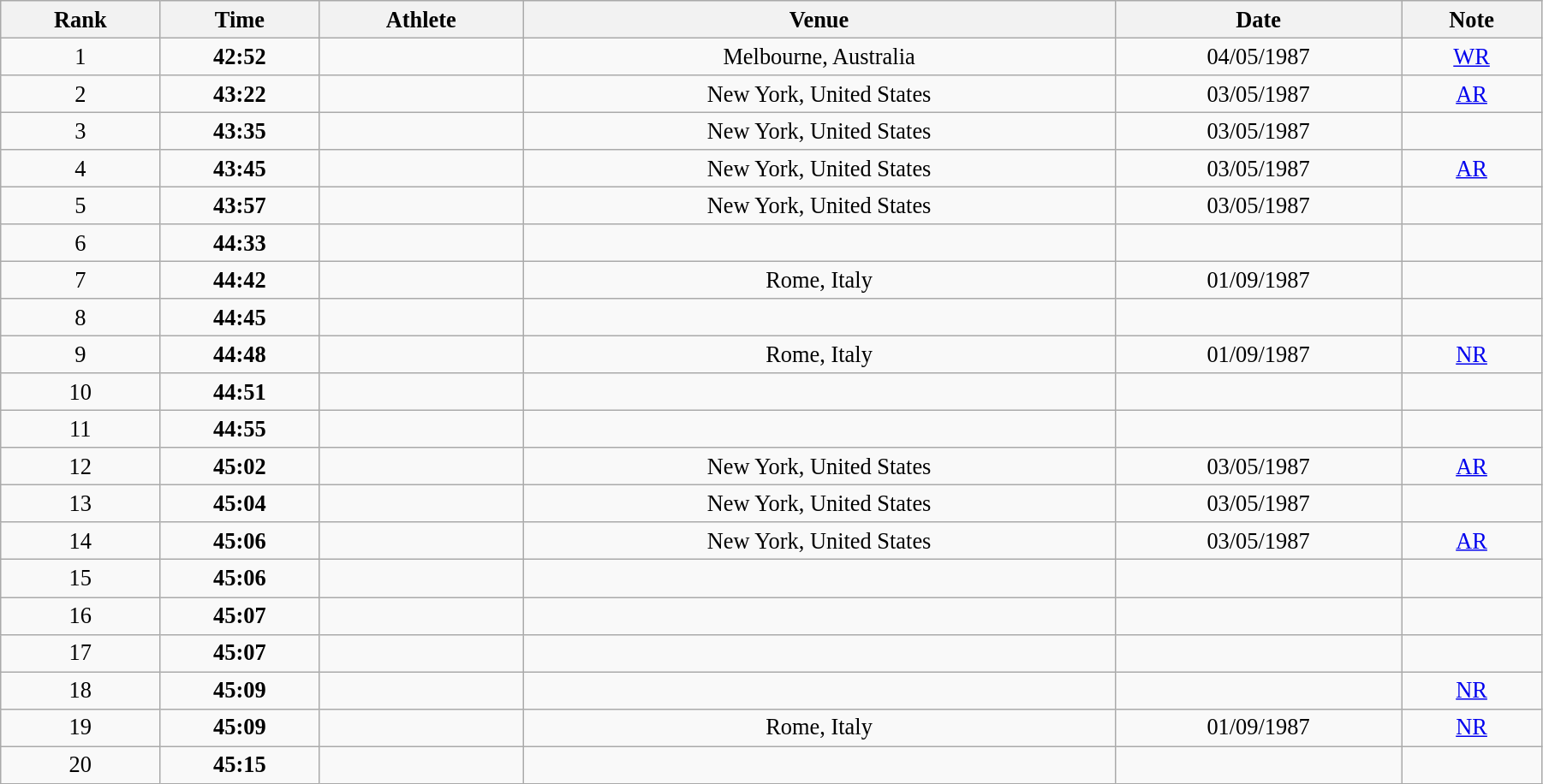<table class="wikitable" style=" text-align:center; font-size:110%;" width="95%">
<tr>
<th>Rank</th>
<th>Time</th>
<th>Athlete</th>
<th>Venue</th>
<th>Date</th>
<th>Note</th>
</tr>
<tr>
<td>1</td>
<td><strong>42:52</strong></td>
<td align=left></td>
<td>Melbourne, Australia</td>
<td>04/05/1987</td>
<td><a href='#'>WR</a></td>
</tr>
<tr>
<td>2</td>
<td><strong>43:22</strong></td>
<td align=left></td>
<td>New York, United States</td>
<td>03/05/1987</td>
<td><a href='#'>AR</a></td>
</tr>
<tr>
<td>3</td>
<td><strong>43:35</strong></td>
<td align=left></td>
<td>New York, United States</td>
<td>03/05/1987</td>
<td></td>
</tr>
<tr>
<td>4</td>
<td><strong>43:45</strong></td>
<td align=left></td>
<td>New York, United States</td>
<td>03/05/1987</td>
<td><a href='#'>AR</a></td>
</tr>
<tr>
<td>5</td>
<td><strong>43:57</strong></td>
<td align=left></td>
<td>New York, United States</td>
<td>03/05/1987</td>
<td></td>
</tr>
<tr>
<td>6</td>
<td><strong>44:33</strong></td>
<td align=left></td>
<td></td>
<td></td>
<td></td>
</tr>
<tr>
<td>7</td>
<td><strong>44:42</strong></td>
<td align=left></td>
<td>Rome, Italy</td>
<td>01/09/1987</td>
<td></td>
</tr>
<tr>
<td>8</td>
<td><strong>44:45</strong></td>
<td align=left></td>
<td></td>
<td></td>
<td></td>
</tr>
<tr>
<td>9</td>
<td><strong>44:48</strong></td>
<td align=left></td>
<td>Rome, Italy</td>
<td>01/09/1987</td>
<td><a href='#'>NR</a></td>
</tr>
<tr>
<td>10</td>
<td><strong>44:51</strong></td>
<td align=left></td>
<td></td>
<td></td>
<td></td>
</tr>
<tr>
<td>11</td>
<td><strong>44:55</strong></td>
<td align=left></td>
<td></td>
<td></td>
<td></td>
</tr>
<tr>
<td>12</td>
<td><strong>45:02</strong></td>
<td align=left></td>
<td>New York, United States</td>
<td>03/05/1987</td>
<td><a href='#'>AR</a></td>
</tr>
<tr>
<td>13</td>
<td><strong>45:04</strong></td>
<td align=left></td>
<td>New York, United States</td>
<td>03/05/1987</td>
<td></td>
</tr>
<tr>
<td>14</td>
<td><strong>45:06</strong></td>
<td align=left></td>
<td>New York, United States</td>
<td>03/05/1987</td>
<td><a href='#'>AR</a></td>
</tr>
<tr>
<td>15</td>
<td><strong>45:06</strong></td>
<td align=left></td>
<td></td>
<td></td>
<td></td>
</tr>
<tr>
<td>16</td>
<td><strong>45:07</strong></td>
<td align=left></td>
<td></td>
<td></td>
<td></td>
</tr>
<tr>
<td>17</td>
<td><strong>45:07</strong></td>
<td align=left></td>
<td></td>
<td></td>
<td></td>
</tr>
<tr>
<td>18</td>
<td><strong>45:09</strong></td>
<td align=left></td>
<td></td>
<td></td>
<td><a href='#'>NR</a></td>
</tr>
<tr>
<td>19</td>
<td><strong>45:09</strong></td>
<td align=left></td>
<td>Rome, Italy</td>
<td>01/09/1987</td>
<td><a href='#'>NR</a></td>
</tr>
<tr>
<td>20</td>
<td><strong>45:15</strong></td>
<td align=left></td>
<td></td>
<td></td>
<td></td>
</tr>
</table>
